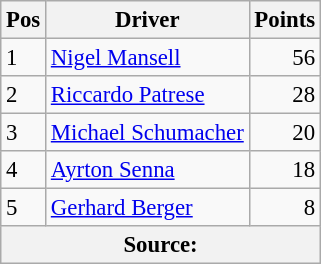<table class="wikitable" style="font-size: 95%;">
<tr>
<th>Pos</th>
<th>Driver</th>
<th>Points</th>
</tr>
<tr>
<td>1</td>
<td> <a href='#'>Nigel Mansell</a></td>
<td align="right">56</td>
</tr>
<tr>
<td>2</td>
<td> <a href='#'>Riccardo Patrese</a></td>
<td align="right">28</td>
</tr>
<tr>
<td>3</td>
<td> <a href='#'>Michael Schumacher</a></td>
<td align="right">20</td>
</tr>
<tr>
<td>4</td>
<td> <a href='#'>Ayrton Senna</a></td>
<td align="right">18</td>
</tr>
<tr>
<td>5</td>
<td> <a href='#'>Gerhard Berger</a></td>
<td align="right">8</td>
</tr>
<tr>
<th colspan=4>Source:</th>
</tr>
</table>
